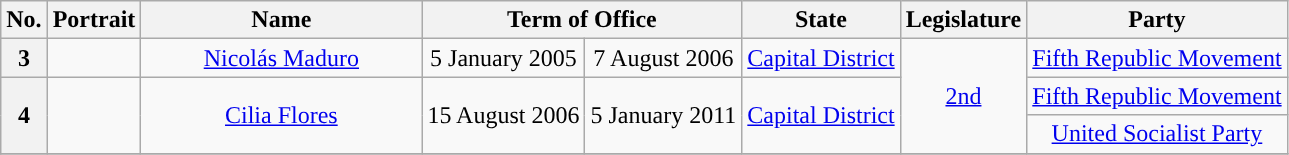<table class="wikitable" style="text-align:center">
<tr>
<th>No.</th>
<th>Portrait</th>
<th width="180">Name</th>
<th colspan="2">Term of Office</th>
<th>State</th>
<th>Legislature</th>
<th>Party</th>
</tr>
<tr>
<th style="background:">3</th>
<td></td>
<td><a href='#'>Nicolás Maduro</a></td>
<td>5 January 2005</td>
<td>7 August 2006</td>
<td><a href='#'>Capital District</a></td>
<td rowspan="3"><a href='#'>2nd</a></td>
<td><a href='#'>Fifth Republic Movement</a></td>
</tr>
<tr>
<th rowspan="2" style="background:">4</th>
<td rowspan="2"></td>
<td rowspan="2"><a href='#'>Cilia Flores</a></td>
<td rowspan="2">15 August 2006</td>
<td rowspan="2">5 January 2011</td>
<td rowspan="2"><a href='#'>Capital District</a></td>
<td><a href='#'>Fifth Republic Movement</a></td>
</tr>
<tr>
<td><a href='#'>United Socialist Party</a></td>
</tr>
<tr>
</tr>
</table>
